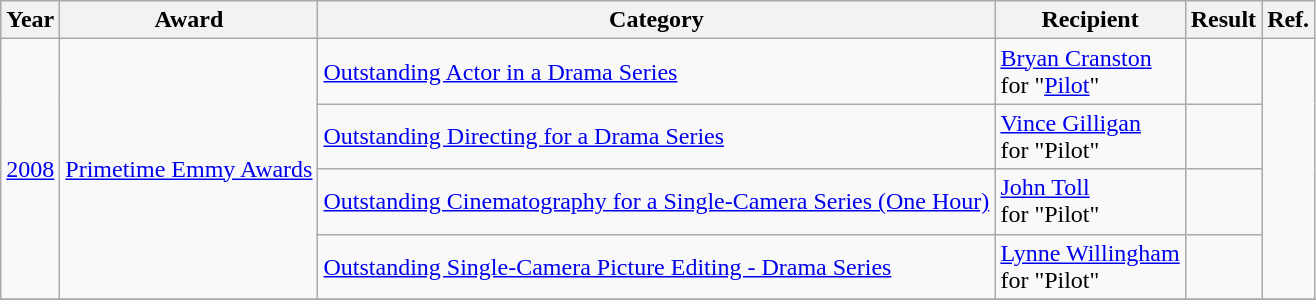<table class="wikitable">
<tr>
<th>Year</th>
<th>Award</th>
<th>Category</th>
<th>Recipient</th>
<th>Result</th>
<th>Ref.</th>
</tr>
<tr>
<td rowspan=4><a href='#'>2008</a></td>
<td rowspan=4><a href='#'>Primetime Emmy Awards</a></td>
<td><a href='#'>Outstanding Actor in a Drama Series</a></td>
<td><a href='#'>Bryan Cranston</a> <br> for "<a href='#'>Pilot</a>"</td>
<td></td>
<td rowspan=4></td>
</tr>
<tr>
<td><a href='#'>Outstanding Directing for a Drama Series</a></td>
<td><a href='#'>Vince Gilligan</a> <br> for "Pilot"</td>
<td></td>
</tr>
<tr>
<td><a href='#'>Outstanding Cinematography for a Single-Camera Series (One Hour)</a></td>
<td><a href='#'>John Toll</a> <br> for "Pilot"</td>
<td></td>
</tr>
<tr>
<td><a href='#'>Outstanding Single-Camera Picture Editing - Drama Series</a></td>
<td><a href='#'>Lynne Willingham</a> <br> for "Pilot"</td>
<td></td>
</tr>
<tr>
</tr>
</table>
